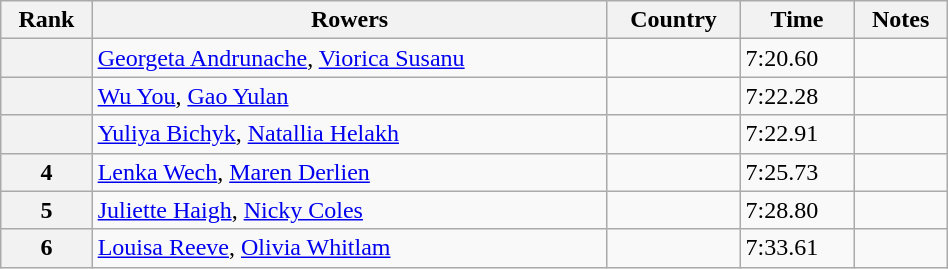<table class="wikitable sortable" width=50%>
<tr>
<th>Rank</th>
<th>Rowers</th>
<th>Country</th>
<th>Time</th>
<th>Notes</th>
</tr>
<tr>
<th></th>
<td><a href='#'>Georgeta Andrunache</a>, <a href='#'>Viorica Susanu</a></td>
<td></td>
<td>7:20.60</td>
<td></td>
</tr>
<tr>
<th></th>
<td><a href='#'>Wu You</a>, <a href='#'>Gao Yulan</a></td>
<td></td>
<td>7:22.28</td>
<td></td>
</tr>
<tr>
<th></th>
<td><a href='#'>Yuliya Bichyk</a>, <a href='#'>Natallia Helakh</a></td>
<td></td>
<td>7:22.91</td>
<td></td>
</tr>
<tr>
<th>4</th>
<td><a href='#'>Lenka Wech</a>, <a href='#'>Maren Derlien</a></td>
<td></td>
<td>7:25.73</td>
<td></td>
</tr>
<tr>
<th>5</th>
<td><a href='#'>Juliette Haigh</a>, <a href='#'>Nicky Coles</a></td>
<td></td>
<td>7:28.80</td>
<td></td>
</tr>
<tr>
<th>6</th>
<td><a href='#'>Louisa Reeve</a>, <a href='#'>Olivia Whitlam</a></td>
<td></td>
<td>7:33.61</td>
<td></td>
</tr>
</table>
